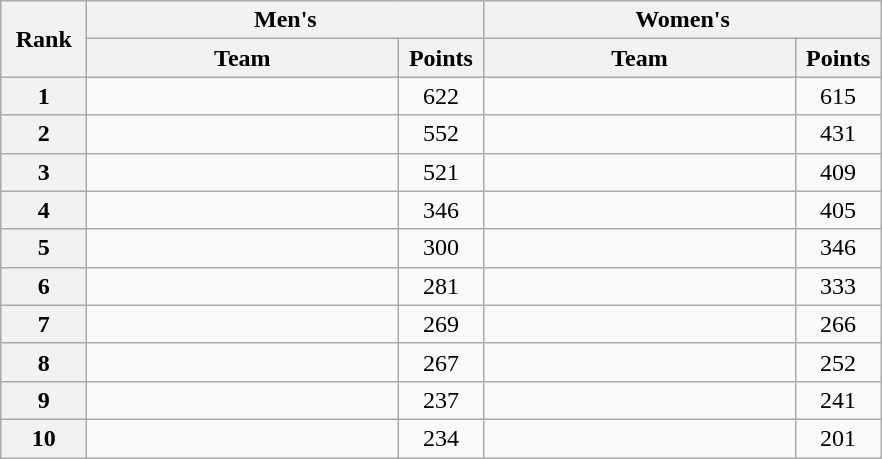<table class="wikitable" style="text-align:center;">
<tr>
<th width=50 rowspan=2>Rank</th>
<th colspan=2>Men's</th>
<th colspan=2>Women's</th>
</tr>
<tr>
<th width=200>Team</th>
<th width=50>Points</th>
<th width=200>Team</th>
<th width=50>Points</th>
</tr>
<tr>
<th>1</th>
<td align=left></td>
<td>622</td>
<td align=left></td>
<td>615</td>
</tr>
<tr>
<th>2</th>
<td align=left></td>
<td>552</td>
<td align=left></td>
<td>431</td>
</tr>
<tr>
<th>3</th>
<td align=left></td>
<td>521</td>
<td align=left></td>
<td>409</td>
</tr>
<tr>
<th>4</th>
<td align=left></td>
<td>346</td>
<td align=left></td>
<td>405</td>
</tr>
<tr>
<th>5</th>
<td align=left></td>
<td>300</td>
<td align=left></td>
<td>346</td>
</tr>
<tr>
<th>6</th>
<td align=left></td>
<td>281</td>
<td align=left></td>
<td>333</td>
</tr>
<tr>
<th>7</th>
<td align=left></td>
<td>269</td>
<td align=left></td>
<td>266</td>
</tr>
<tr>
<th>8</th>
<td align=left></td>
<td>267</td>
<td align=left></td>
<td>252</td>
</tr>
<tr>
<th>9</th>
<td align=left></td>
<td>237</td>
<td align=left></td>
<td>241</td>
</tr>
<tr>
<th>10</th>
<td align=left></td>
<td>234</td>
<td align=left></td>
<td>201</td>
</tr>
</table>
